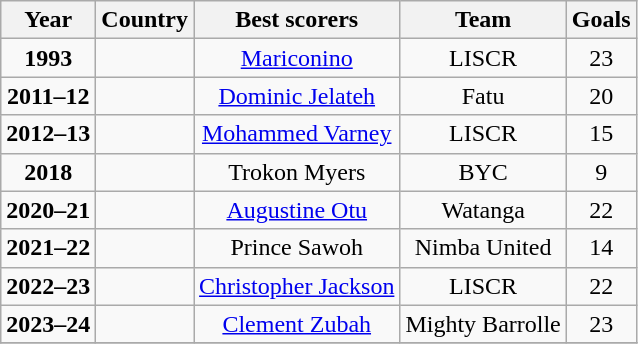<table class="wikitable" style="text-align:center;">
<tr>
<th>Year</th>
<th>Country</th>
<th>Best scorers</th>
<th>Team</th>
<th>Goals</th>
</tr>
<tr>
<td><strong>1993</strong></td>
<td></td>
<td><a href='#'>Mariconino </a></td>
<td>LISCR</td>
<td>23</td>
</tr>
<tr>
<td><strong>2011–12</strong></td>
<td></td>
<td><a href='#'>Dominic Jelateh</a></td>
<td>Fatu</td>
<td>20</td>
</tr>
<tr>
<td><strong>2012–13</strong></td>
<td></td>
<td><a href='#'>Mohammed Varney</a></td>
<td>LISCR</td>
<td>15</td>
</tr>
<tr>
<td><strong>2018</strong></td>
<td></td>
<td>Trokon Myers</td>
<td>BYC</td>
<td>9</td>
</tr>
<tr>
<td><strong>2020–21</strong></td>
<td></td>
<td><a href='#'>Augustine Otu</a></td>
<td>Watanga</td>
<td>22</td>
</tr>
<tr>
<td><strong>2021–22</strong></td>
<td></td>
<td>Prince Sawoh</td>
<td>Nimba United</td>
<td>14</td>
</tr>
<tr>
<td><strong>2022–23</strong></td>
<td></td>
<td><a href='#'>Christopher Jackson</a></td>
<td>LISCR</td>
<td>22</td>
</tr>
<tr>
<td><strong>2023–24</strong></td>
<td></td>
<td><a href='#'>Clement Zubah</a></td>
<td>Mighty Barrolle</td>
<td>23</td>
</tr>
<tr>
</tr>
</table>
